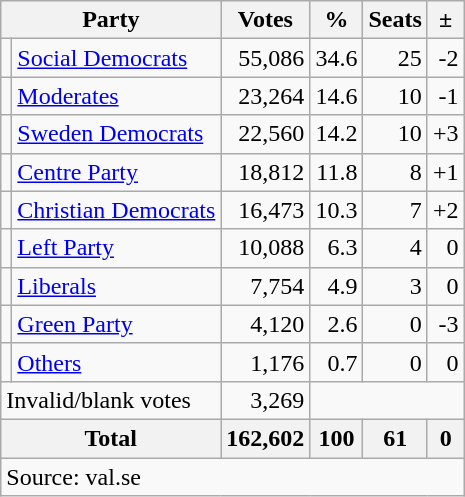<table class=wikitable style=text-align:right>
<tr>
<th colspan=2>Party</th>
<th>Votes</th>
<th>%</th>
<th>Seats</th>
<th>±</th>
</tr>
<tr>
<td bgcolor=></td>
<td align=left><a href='#'>Social Democrats</a></td>
<td>55,086</td>
<td>34.6</td>
<td>25</td>
<td>-2</td>
</tr>
<tr>
<td bgcolor=></td>
<td align=left><a href='#'>Moderates</a></td>
<td>23,264</td>
<td>14.6</td>
<td>10</td>
<td>-1</td>
</tr>
<tr>
<td bgcolor=></td>
<td align=left><a href='#'>Sweden Democrats</a></td>
<td>22,560</td>
<td>14.2</td>
<td>10</td>
<td>+3</td>
</tr>
<tr>
<td bgcolor=></td>
<td align=left><a href='#'>Centre Party</a></td>
<td>18,812</td>
<td>11.8</td>
<td>8</td>
<td>+1</td>
</tr>
<tr>
<td bgcolor=></td>
<td align=left><a href='#'>Christian Democrats</a></td>
<td>16,473</td>
<td>10.3</td>
<td>7</td>
<td>+2</td>
</tr>
<tr>
<td bgcolor=></td>
<td align=left><a href='#'>Left Party</a></td>
<td>10,088</td>
<td>6.3</td>
<td>4</td>
<td>0</td>
</tr>
<tr>
<td bgcolor=></td>
<td align=left><a href='#'>Liberals</a></td>
<td>7,754</td>
<td>4.9</td>
<td>3</td>
<td>0</td>
</tr>
<tr>
<td bgcolor=></td>
<td align=left><a href='#'>Green Party</a></td>
<td>4,120</td>
<td>2.6</td>
<td>0</td>
<td>-3</td>
</tr>
<tr>
<td></td>
<td align=left><a href='#'>Others</a></td>
<td>1,176</td>
<td>0.7</td>
<td>0</td>
<td>0</td>
</tr>
<tr>
<td align=left colspan=2>Invalid/blank votes</td>
<td>3,269</td>
<td colspan=3></td>
</tr>
<tr>
<th align=left colspan=2>Total</th>
<th>162,602</th>
<th>100</th>
<th>61</th>
<th>0</th>
</tr>
<tr>
<td align=left colspan=6>Source: val.se </td>
</tr>
</table>
